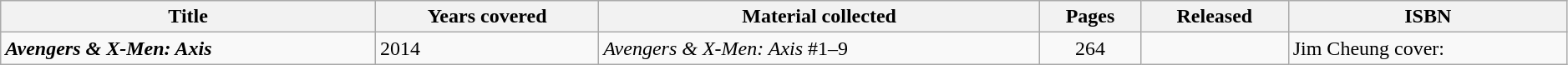<table class="wikitable sortable" width=99%>
<tr>
<th>Title</th>
<th>Years covered</th>
<th class="unsortable">Material collected</th>
<th>Pages</th>
<th>Released</th>
<th class="unsortable">ISBN</th>
</tr>
<tr>
<td><strong><em>Avengers & X-Men: Axis</em></strong></td>
<td>2014</td>
<td><em>Avengers & X-Men: Axis</em> #1–9</td>
<td style="text-align: center;">264</td>
<td></td>
<td>Jim Cheung cover: </td>
</tr>
</table>
